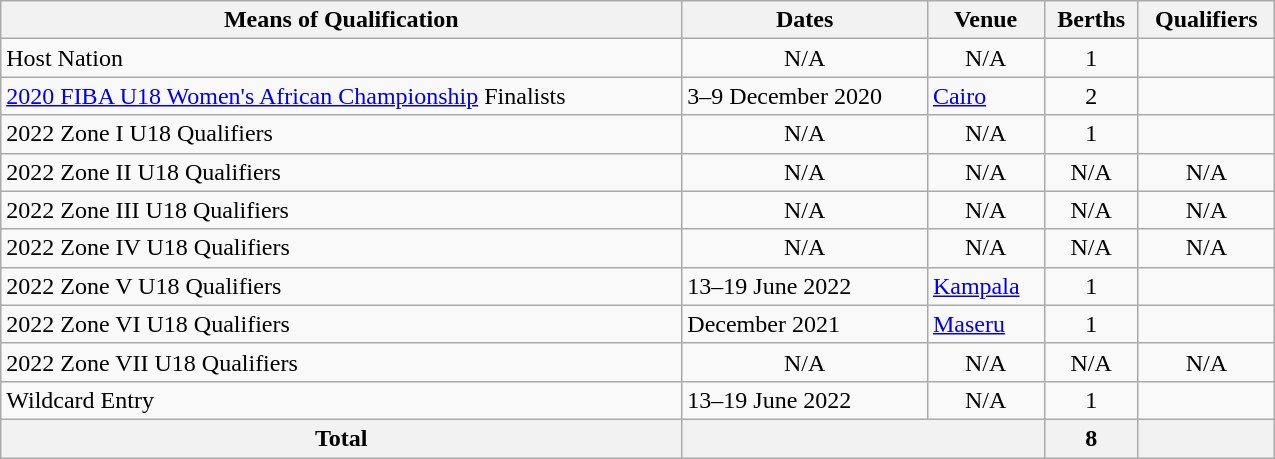<table class="wikitable" style="width:850px;">
<tr>
<th>Means of Qualification</th>
<th>Dates</th>
<th>Venue</th>
<th>Berths</th>
<th>Qualifiers</th>
</tr>
<tr>
<td>Host Nation</td>
<td style="text-align:center;">N/A</td>
<td style="text-align:center;">N/A</td>
<td style="text-align:center;">1</td>
<td></td>
</tr>
<tr>
<td><a href='#'>2020 FIBA U18 Women's African Championship</a> Finalists</td>
<td>3–9 December 2020</td>
<td> <a href='#'>Cairo</a></td>
<td style="text-align:center;">2</td>
<td><br></td>
</tr>
<tr>
<td>2022 Zone I U18 Qualifiers</td>
<td style="text-align:center;">N/A</td>
<td style="text-align:center;">N/A</td>
<td style="text-align:center;">1</td>
<td></td>
</tr>
<tr>
<td>2022 Zone II U18 Qualifiers</td>
<td style="text-align:center;">N/A</td>
<td style="text-align:center;">N/A</td>
<td style="text-align:center;">N/A</td>
<td style="text-align:center;">N/A</td>
</tr>
<tr>
<td>2022 Zone III U18 Qualifiers</td>
<td style="text-align:center;">N/A</td>
<td style="text-align:center;">N/A</td>
<td style="text-align:center;">N/A</td>
<td style="text-align:center;">N/A</td>
</tr>
<tr>
<td>2022 Zone IV U18 Qualifiers</td>
<td style="text-align:center;">N/A</td>
<td style="text-align:center;">N/A</td>
<td style="text-align:center;">N/A</td>
<td style="text-align:center;">N/A</td>
</tr>
<tr>
<td>2022 Zone V U18 Qualifiers</td>
<td>13–19 June 2022</td>
<td> <a href='#'>Kampala</a></td>
<td style="text-align:center;">1</td>
<td></td>
</tr>
<tr>
<td>2022 Zone VI U18 Qualifiers</td>
<td>December 2021</td>
<td> <a href='#'>Maseru</a></td>
<td style="text-align:center;">1</td>
<td></td>
</tr>
<tr>
<td>2022 Zone VII U18 Qualifiers</td>
<td style="text-align:center;">N/A</td>
<td style="text-align:center;">N/A</td>
<td style="text-align:center;">N/A</td>
<td style="text-align:center;">N/A</td>
</tr>
<tr>
<td>Wildcard Entry</td>
<td>13–19 June 2022</td>
<td style="text-align:center;">N/A</td>
<td style="text-align:center;">1</td>
<td></td>
</tr>
<tr>
<th>Total</th>
<th colspan="2"></th>
<th>8</th>
<th></th>
</tr>
</table>
